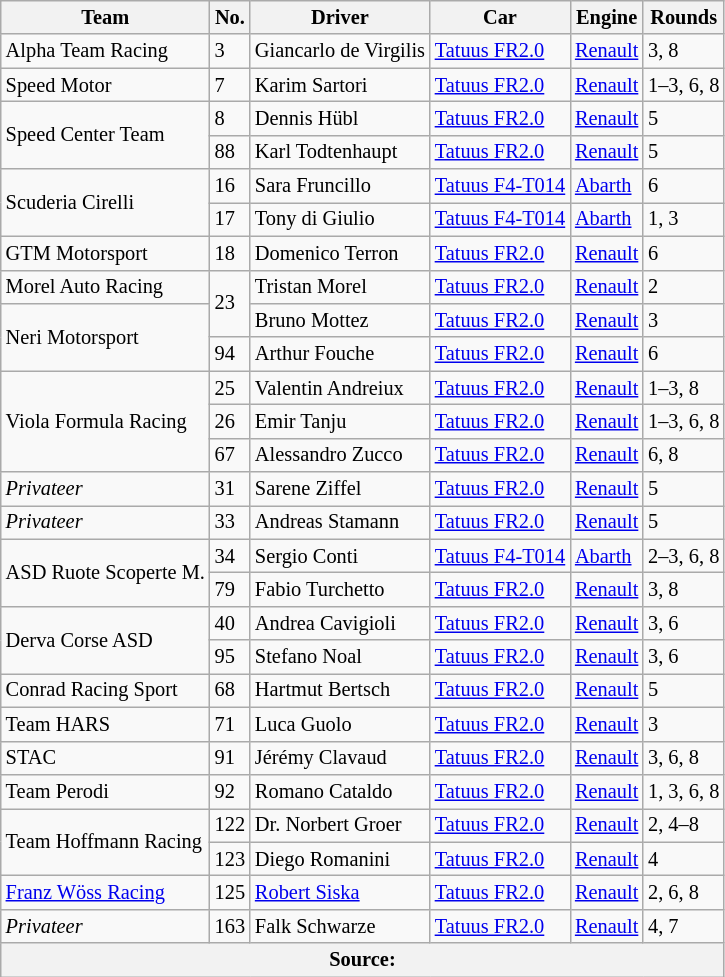<table class="wikitable" style="font-size: 85%">
<tr>
<th>Team</th>
<th>No.</th>
<th>Driver</th>
<th>Car</th>
<th>Engine</th>
<th>Rounds</th>
</tr>
<tr>
<td> Alpha Team Racing</td>
<td>3</td>
<td> Giancarlo de Virgilis</td>
<td><a href='#'>Tatuus FR2.0</a></td>
<td><a href='#'>Renault</a></td>
<td>3, 8</td>
</tr>
<tr>
<td> Speed Motor</td>
<td>7</td>
<td> Karim Sartori</td>
<td><a href='#'>Tatuus FR2.0</a></td>
<td><a href='#'>Renault</a></td>
<td>1–3, 6, 8</td>
</tr>
<tr>
<td rowspan="2"> Speed Center Team</td>
<td>8</td>
<td> Dennis Hübl</td>
<td><a href='#'>Tatuus FR2.0</a></td>
<td><a href='#'>Renault</a></td>
<td>5</td>
</tr>
<tr>
<td>88</td>
<td> Karl Todtenhaupt</td>
<td><a href='#'>Tatuus FR2.0</a></td>
<td><a href='#'>Renault</a></td>
<td>5</td>
</tr>
<tr>
<td rowspan="2"> Scuderia Cirelli</td>
<td>16</td>
<td> Sara Fruncillo</td>
<td><a href='#'>Tatuus F4-T014</a></td>
<td><a href='#'>Abarth</a></td>
<td>6</td>
</tr>
<tr>
<td>17</td>
<td> Tony di Giulio</td>
<td><a href='#'>Tatuus F4-T014</a></td>
<td><a href='#'>Abarth</a></td>
<td>1, 3</td>
</tr>
<tr>
<td> GTM Motorsport</td>
<td>18</td>
<td> Domenico Terron</td>
<td><a href='#'>Tatuus FR2.0</a></td>
<td><a href='#'>Renault</a></td>
<td>6</td>
</tr>
<tr>
<td> Morel Auto Racing</td>
<td rowspan="2">23</td>
<td> Tristan Morel</td>
<td><a href='#'>Tatuus FR2.0</a></td>
<td><a href='#'>Renault</a></td>
<td>2</td>
</tr>
<tr>
<td rowspan="2"> Neri Motorsport</td>
<td> Bruno Mottez</td>
<td><a href='#'>Tatuus FR2.0</a></td>
<td><a href='#'>Renault</a></td>
<td>3</td>
</tr>
<tr>
<td>94</td>
<td> Arthur Fouche</td>
<td><a href='#'>Tatuus FR2.0</a></td>
<td><a href='#'>Renault</a></td>
<td>6</td>
</tr>
<tr>
<td rowspan="3"> Viola Formula Racing</td>
<td>25</td>
<td> Valentin Andreiux</td>
<td><a href='#'>Tatuus FR2.0</a></td>
<td><a href='#'>Renault</a></td>
<td>1–3, 8</td>
</tr>
<tr>
<td>26</td>
<td> Emir Tanju</td>
<td><a href='#'>Tatuus FR2.0</a></td>
<td><a href='#'>Renault</a></td>
<td>1–3, 6, 8</td>
</tr>
<tr>
<td>67</td>
<td> Alessandro Zucco</td>
<td><a href='#'>Tatuus FR2.0</a></td>
<td><a href='#'>Renault</a></td>
<td>6, 8</td>
</tr>
<tr>
<td><em>Privateer</em></td>
<td>31</td>
<td> Sarene Ziffel</td>
<td><a href='#'>Tatuus FR2.0</a></td>
<td><a href='#'>Renault</a></td>
<td>5</td>
</tr>
<tr>
<td><em>Privateer</em></td>
<td>33</td>
<td> Andreas Stamann</td>
<td><a href='#'>Tatuus FR2.0</a></td>
<td><a href='#'>Renault</a></td>
<td>5</td>
</tr>
<tr>
<td rowspan="2"> ASD Ruote Scoperte M.</td>
<td>34</td>
<td> Sergio Conti</td>
<td><a href='#'>Tatuus F4-T014</a></td>
<td><a href='#'>Abarth</a></td>
<td>2–3, 6, 8</td>
</tr>
<tr>
<td>79</td>
<td> Fabio Turchetto</td>
<td><a href='#'>Tatuus FR2.0</a></td>
<td><a href='#'>Renault</a></td>
<td>3, 8</td>
</tr>
<tr>
<td rowspan="2"> Derva Corse ASD</td>
<td>40</td>
<td> Andrea Cavigioli</td>
<td><a href='#'>Tatuus FR2.0</a></td>
<td><a href='#'>Renault</a></td>
<td>3, 6</td>
</tr>
<tr>
<td>95</td>
<td> Stefano Noal</td>
<td><a href='#'>Tatuus FR2.0</a></td>
<td><a href='#'>Renault</a></td>
<td>3, 6</td>
</tr>
<tr>
<td> Conrad Racing Sport</td>
<td>68</td>
<td> Hartmut Bertsch</td>
<td><a href='#'>Tatuus FR2.0</a></td>
<td><a href='#'>Renault</a></td>
<td>5</td>
</tr>
<tr>
<td> Team HARS</td>
<td>71</td>
<td> Luca Guolo</td>
<td><a href='#'>Tatuus FR2.0</a></td>
<td><a href='#'>Renault</a></td>
<td>3</td>
</tr>
<tr>
<td> STAC</td>
<td>91</td>
<td> Jérémy Clavaud</td>
<td><a href='#'>Tatuus FR2.0</a></td>
<td><a href='#'>Renault</a></td>
<td>3, 6, 8</td>
</tr>
<tr>
<td> Team Perodi</td>
<td>92</td>
<td> Romano Cataldo</td>
<td><a href='#'>Tatuus FR2.0</a></td>
<td><a href='#'>Renault</a></td>
<td>1, 3, 6, 8</td>
</tr>
<tr>
<td rowspan="2"> Team Hoffmann Racing</td>
<td>122</td>
<td> Dr. Norbert Groer</td>
<td><a href='#'>Tatuus FR2.0</a></td>
<td><a href='#'>Renault</a></td>
<td>2, 4–8</td>
</tr>
<tr>
<td>123</td>
<td> Diego Romanini</td>
<td><a href='#'>Tatuus FR2.0</a></td>
<td><a href='#'>Renault</a></td>
<td>4</td>
</tr>
<tr>
<td> <a href='#'>Franz Wöss Racing</a></td>
<td>125</td>
<td> <a href='#'>Robert Siska</a></td>
<td><a href='#'>Tatuus FR2.0</a></td>
<td><a href='#'>Renault</a></td>
<td>2, 6, 8</td>
</tr>
<tr>
<td><em>Privateer</em></td>
<td>163</td>
<td> Falk Schwarze</td>
<td><a href='#'>Tatuus FR2.0</a></td>
<td><a href='#'>Renault</a></td>
<td>4, 7</td>
</tr>
<tr>
<th colspan="6">Source: </th>
</tr>
</table>
